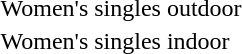<table>
<tr>
<td style="width:12em">Women's singles outdoor<br></td>
<td></td>
<td></td>
<td></td>
</tr>
<tr>
<td>Women's singles indoor<br></td>
<td></td>
<td></td>
<td></td>
</tr>
</table>
